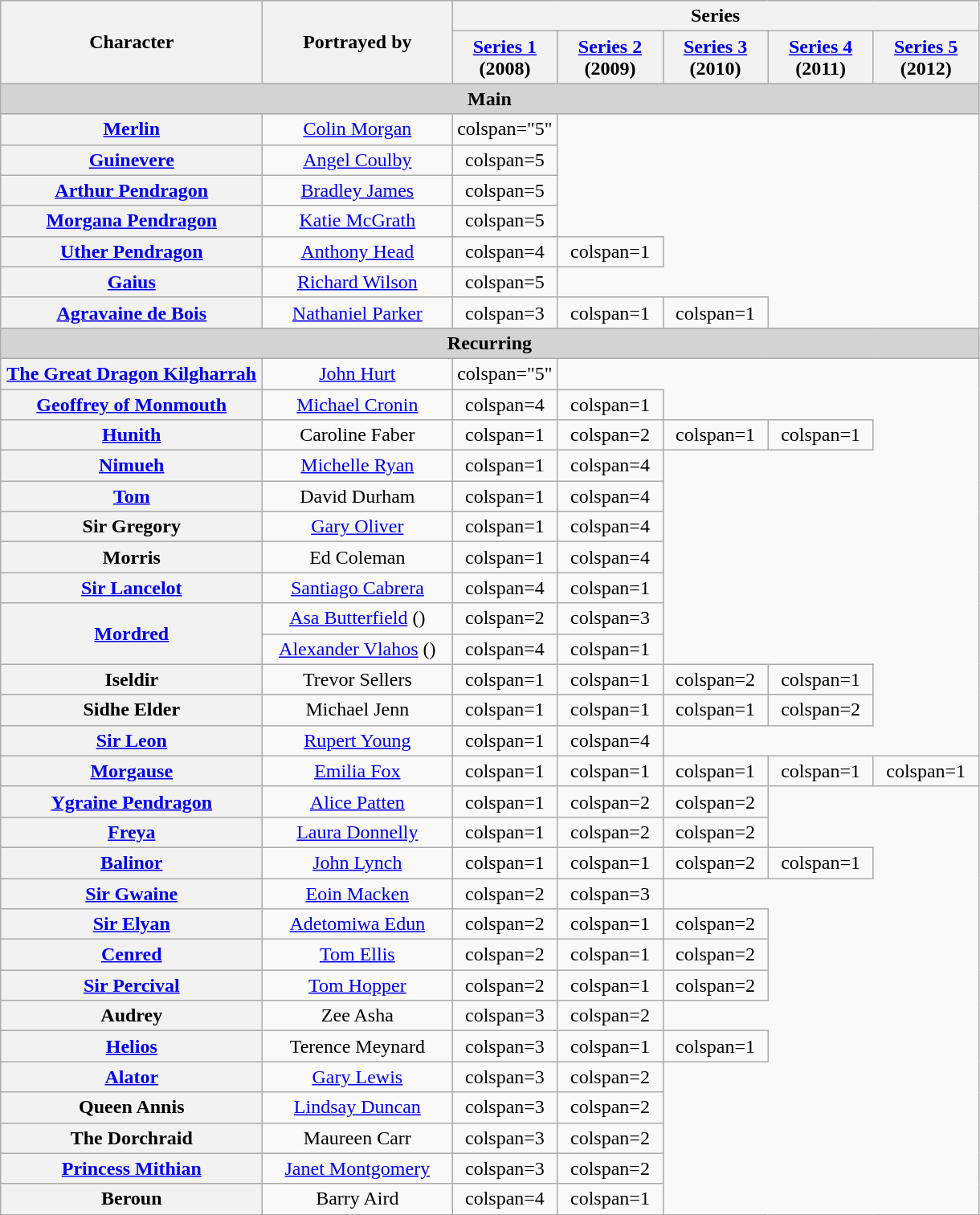<table class="wikitable" style="text-align:center;">
<tr>
<th rowspan="2" style="width:210px;">Character</th>
<th style="width:150px;" rowspan="2">Portrayed by</th>
<th colspan="5">Series</th>
</tr>
<tr>
<th style="width:80px;"><a href='#'>Series 1</a><br>(2008)</th>
<th style="width:80px;"><a href='#'>Series 2</a><br>(2009)</th>
<th style="width:80px;"><a href='#'>Series 3</a><br>(2010)</th>
<th style="width:80px;"><a href='#'>Series 4</a><br>(2011)</th>
<th style="width:80px;"><a href='#'>Series 5</a><br>(2012)</th>
</tr>
<tr>
<th colspan="7" style="background:lightgrey;"><strong>Main</strong></th>
</tr>
<tr>
<th><a href='#'>Merlin</a></th>
<td><a href='#'>Colin Morgan</a></td>
<td>colspan="5" </td>
</tr>
<tr>
<th><a href='#'>Guinevere</a></th>
<td><a href='#'>Angel Coulby</a></td>
<td>colspan=5 </td>
</tr>
<tr>
<th><a href='#'>Arthur Pendragon</a></th>
<td><a href='#'>Bradley James</a></td>
<td>colspan=5 </td>
</tr>
<tr>
<th><a href='#'>Morgana Pendragon</a></th>
<td><a href='#'>Katie McGrath</a></td>
<td>colspan=5 </td>
</tr>
<tr>
<th><a href='#'>Uther Pendragon</a></th>
<td><a href='#'>Anthony Head</a></td>
<td>colspan=4 </td>
<td>colspan=1 </td>
</tr>
<tr>
<th><a href='#'>Gaius</a></th>
<td><a href='#'>Richard Wilson</a></td>
<td>colspan=5 </td>
</tr>
<tr>
<th><a href='#'>Agravaine de Bois</a></th>
<td><a href='#'>Nathaniel Parker</a></td>
<td>colspan=3 </td>
<td>colspan=1 </td>
<td>colspan=1 </td>
</tr>
<tr>
<th colspan="7" style="background:lightgrey;"><strong>Recurring</strong></th>
</tr>
<tr>
<th><a href='#'>The Great Dragon Kilgharrah</a></th>
<td><a href='#'>John Hurt</a></td>
<td>colspan="5" </td>
</tr>
<tr>
<th><a href='#'>Geoffrey of Monmouth</a></th>
<td><a href='#'>Michael Cronin</a></td>
<td>colspan=4 </td>
<td>colspan=1 </td>
</tr>
<tr>
<th><a href='#'>Hunith</a></th>
<td>Caroline Faber</td>
<td>colspan=1 </td>
<td>colspan=2 </td>
<td>colspan=1 </td>
<td>colspan=1 </td>
</tr>
<tr>
<th><a href='#'>Nimueh</a></th>
<td><a href='#'>Michelle Ryan</a></td>
<td>colspan=1 </td>
<td>colspan=4 </td>
</tr>
<tr>
<th><a href='#'>Tom</a></th>
<td>David Durham</td>
<td>colspan=1 </td>
<td>colspan=4 </td>
</tr>
<tr>
<th>Sir Gregory</th>
<td><a href='#'>Gary Oliver</a></td>
<td>colspan=1 </td>
<td>colspan=4 </td>
</tr>
<tr>
<th>Morris</th>
<td>Ed Coleman</td>
<td>colspan=1 </td>
<td>colspan=4 </td>
</tr>
<tr>
<th><a href='#'>Sir Lancelot</a></th>
<td><a href='#'>Santiago Cabrera</a></td>
<td>colspan=4 </td>
<td>colspan=1 </td>
</tr>
<tr>
<th rowspan=2><a href='#'>Mordred</a></th>
<td><a href='#'>Asa Butterfield</a> ()</td>
<td>colspan=2 </td>
<td>colspan=3 </td>
</tr>
<tr>
<td><a href='#'>Alexander Vlahos</a> ()</td>
<td>colspan=4 </td>
<td>colspan=1 </td>
</tr>
<tr>
<th>Iseldir</th>
<td>Trevor Sellers</td>
<td>colspan=1 </td>
<td>colspan=1 </td>
<td>colspan=2 </td>
<td>colspan=1 </td>
</tr>
<tr>
<th>Sidhe Elder</th>
<td>Michael Jenn</td>
<td>colspan=1 </td>
<td>colspan=1 </td>
<td>colspan=1 </td>
<td>colspan=2 </td>
</tr>
<tr>
<th><a href='#'>Sir Leon</a></th>
<td><a href='#'>Rupert Young</a></td>
<td>colspan=1 </td>
<td>colspan=4 </td>
</tr>
<tr>
<th><a href='#'>Morgause</a></th>
<td><a href='#'>Emilia Fox</a></td>
<td>colspan=1 </td>
<td>colspan=1 </td>
<td>colspan=1 </td>
<td>colspan=1 </td>
<td>colspan=1 </td>
</tr>
<tr>
<th><a href='#'>Ygraine Pendragon</a></th>
<td><a href='#'>Alice Patten</a></td>
<td>colspan=1 </td>
<td>colspan=2 </td>
<td>colspan=2 </td>
</tr>
<tr>
<th><a href='#'>Freya</a></th>
<td><a href='#'>Laura Donnelly</a></td>
<td>colspan=1 </td>
<td>colspan=2 </td>
<td>colspan=2 </td>
</tr>
<tr>
<th><a href='#'>Balinor</a></th>
<td><a href='#'>John Lynch</a></td>
<td>colspan=1 </td>
<td>colspan=1 </td>
<td>colspan=2 </td>
<td>colspan=1 </td>
</tr>
<tr>
<th><a href='#'>Sir Gwaine</a></th>
<td><a href='#'>Eoin Macken</a></td>
<td>colspan=2 </td>
<td>colspan=3 </td>
</tr>
<tr>
<th><a href='#'>Sir Elyan</a></th>
<td><a href='#'>Adetomiwa Edun</a></td>
<td>colspan=2 </td>
<td>colspan=1 </td>
<td>colspan=2 </td>
</tr>
<tr>
<th><a href='#'>Cenred</a></th>
<td><a href='#'>Tom Ellis</a></td>
<td>colspan=2 </td>
<td>colspan=1 </td>
<td>colspan=2 </td>
</tr>
<tr>
<th><a href='#'>Sir Percival</a></th>
<td><a href='#'>Tom Hopper</a></td>
<td>colspan=2 </td>
<td>colspan=1 </td>
<td>colspan=2 </td>
</tr>
<tr>
<th>Audrey</th>
<td>Zee Asha</td>
<td>colspan=3 </td>
<td>colspan=2 </td>
</tr>
<tr>
<th><a href='#'>Helios</a></th>
<td>Terence Meynard</td>
<td>colspan=3 </td>
<td>colspan=1 </td>
<td>colspan=1 </td>
</tr>
<tr>
<th><a href='#'>Alator</a></th>
<td><a href='#'>Gary Lewis</a></td>
<td>colspan=3 </td>
<td>colspan=2 </td>
</tr>
<tr>
<th>Queen Annis</th>
<td><a href='#'>Lindsay Duncan</a></td>
<td>colspan=3 </td>
<td>colspan=2 </td>
</tr>
<tr>
<th>The Dorchraid</th>
<td>Maureen Carr</td>
<td>colspan=3 </td>
<td>colspan=2 </td>
</tr>
<tr>
<th><a href='#'>Princess Mithian</a></th>
<td><a href='#'>Janet Montgomery</a></td>
<td>colspan=3 </td>
<td>colspan=2 </td>
</tr>
<tr>
<th>Beroun</th>
<td>Barry Aird</td>
<td>colspan=4 </td>
<td>colspan=1 </td>
</tr>
</table>
